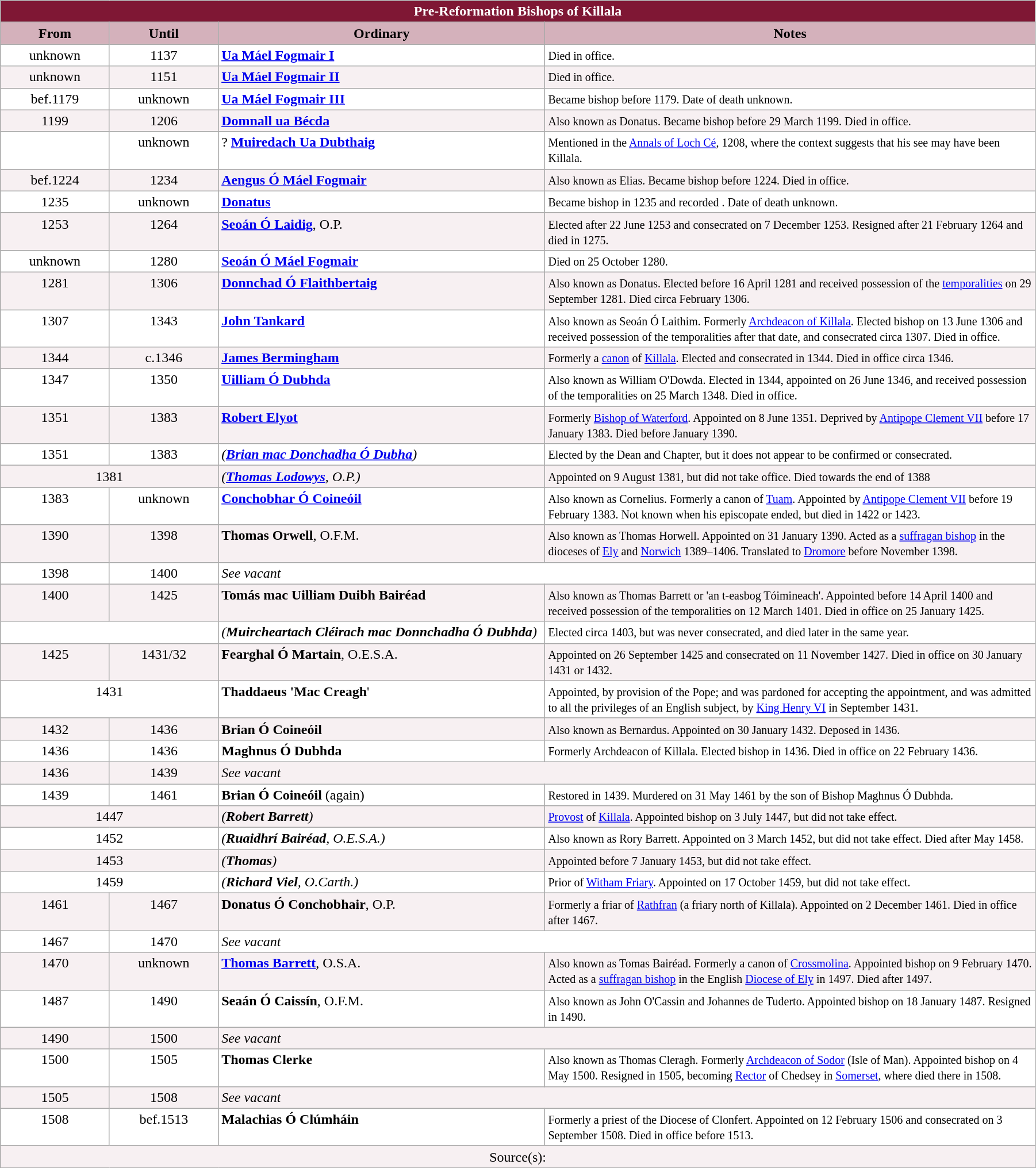<table class="wikitable" style="width:95%;" border="1" cellpadding="2">
<tr>
<th colspan="4" style="background-color: #7F1734; color: white;">Pre-Reformation Bishops of Killala</th>
</tr>
<tr align=top>
<th style="background-color: #D4B1BB; width: 10%;">From</th>
<th style="background-color: #D4B1BB; width: 10%;">Until</th>
<th style="background-color: #D4B1BB; width: 30%;">Ordinary</th>
<th style="background-color: #D4B1BB; width: 45%;">Notes</th>
</tr>
<tr valign=top bgcolor="white">
<td align=center>unknown</td>
<td align=center>1137</td>
<td><strong><a href='#'>Ua Máel Fogmair I</a></strong></td>
<td><small>Died in office.</small></td>
</tr>
<tr valign=top bgcolor="#F7F0F2">
<td align=center>unknown</td>
<td align=center>1151</td>
<td><strong><a href='#'>Ua Máel Fogmair II</a></strong></td>
<td><small>Died in office.</small></td>
</tr>
<tr valign=top bgcolor="white">
<td align=center>bef.1179</td>
<td align=center>unknown</td>
<td><strong><a href='#'>Ua Máel Fogmair III</a></strong></td>
<td><small>Became bishop before 1179. Date of death unknown.</small></td>
</tr>
<tr valign=top bgcolor="#F7F0F2">
<td align=center>1199</td>
<td align=center>1206</td>
<td><strong><a href='#'>Domnall ua Bécda</a></strong></td>
<td><small>Also known as Donatus. Became bishop before 29 March 1199. Died in office.</small></td>
</tr>
<tr valign=top bgcolor="white">
<td align=center></td>
<td align=center>unknown</td>
<td>? <strong><a href='#'>Muiredach Ua Dubthaig</a></strong></td>
<td><small>Mentioned in the <a href='#'>Annals of Loch Cé</a>, 1208, where the context suggests that his see may have been Killala.</small></td>
</tr>
<tr valign=top bgcolor="#F7F0F2">
<td align=center>bef.1224</td>
<td align=center>1234</td>
<td><strong><a href='#'>Aengus Ó Máel Fogmair</a></strong></td>
<td><small>Also known as Elias. Became bishop before 1224. Died in office.</small></td>
</tr>
<tr valign=top bgcolor="white">
<td align=center>1235</td>
<td align=center>unknown</td>
<td><strong><a href='#'>Donatus</a></strong></td>
<td><small>Became bishop in 1235 and recorded . Date of death unknown.</small></td>
</tr>
<tr valign=top bgcolor="#F7F0F2">
<td align=center>1253</td>
<td align=center>1264</td>
<td><strong><a href='#'>Seoán Ó Laidig</a></strong>, O.P.</td>
<td><small>Elected after 22 June 1253 and consecrated on 7 December 1253. Resigned after 21 February 1264 and died in 1275.</small></td>
</tr>
<tr valign=top bgcolor="white">
<td align=center>unknown</td>
<td align=center>1280</td>
<td><strong><a href='#'>Seoán Ó Máel Fogmair</a></strong></td>
<td><small>Died on 25 October 1280.</small></td>
</tr>
<tr valign=top bgcolor="#F7F0F2">
<td align=center>1281</td>
<td align=center>1306</td>
<td><strong><a href='#'>Donnchad Ó Flaithbertaig</a></strong></td>
<td><small>Also known as Donatus. Elected before 16 April 1281 and received possession of the <a href='#'>temporalities</a> on 29 September 1281. Died circa February 1306.</small></td>
</tr>
<tr valign=top bgcolor="white">
<td align=center>1307</td>
<td align=center>1343</td>
<td><strong><a href='#'>John Tankard</a></strong></td>
<td><small>Also known as Seoán Ó Laithim. Formerly <a href='#'>Archdeacon of Killala</a>. Elected bishop on 13 June 1306 and received possession of the temporalities after that date, and consecrated circa 1307. Died in office.</small></td>
</tr>
<tr valign=top bgcolor="#F7F0F2">
<td align=center>1344</td>
<td align=center>c.1346</td>
<td><strong><a href='#'>James Bermingham</a></strong></td>
<td><small>Formerly a <a href='#'>canon</a> of <a href='#'>Killala</a>. Elected and consecrated in 1344. Died in office circa 1346.</small></td>
</tr>
<tr valign=top bgcolor="white">
<td align=center>1347</td>
<td align=center>1350</td>
<td><strong><a href='#'>Uilliam Ó Dubhda</a></strong></td>
<td><small>Also known as William O'Dowda. Elected in 1344, appointed on 26 June 1346, and received possession of the temporalities on 25 March 1348. Died in office.</small></td>
</tr>
<tr valign=top bgcolor="#F7F0F2">
<td align=center>1351</td>
<td align=center>1383</td>
<td><strong><a href='#'>Robert Elyot</a></strong></td>
<td><small>Formerly <a href='#'>Bishop of Waterford</a>. Appointed on 8 June 1351. Deprived by <a href='#'>Antipope Clement VII</a> before 17 January 1383. Died before January 1390.</small></td>
</tr>
<tr valign=top bgcolor="white">
<td align=center>1351</td>
<td align=center>1383</td>
<td><em>(<strong><a href='#'>Brian mac Donchadha Ó Dubha</a></strong>)</em></td>
<td><small>Elected by the Dean and Chapter, but it does not appear to be confirmed or consecrated.</small></td>
</tr>
<tr valign=top bgcolor="#F7F0F2">
<td colspan="2" align=center>1381</td>
<td><em>(<strong><a href='#'>Thomas Lodowys</a></strong>, O.P.)</em></td>
<td><small>Appointed on 9 August 1381, but did not take office. Died towards the end of 1388</small></td>
</tr>
<tr valign=top bgcolor="white">
<td align=center>1383</td>
<td align=center>unknown</td>
<td><strong><a href='#'>Conchobhar Ó Coineóil</a></strong></td>
<td><small>Also known as Cornelius. Formerly a canon of <a href='#'>Tuam</a>. Appointed by <a href='#'>Antipope Clement VII</a> before 19 February 1383. Not known when his episcopate ended, but died in 1422 or 1423.</small></td>
</tr>
<tr valign=top bgcolor="#F7F0F2">
<td align=center>1390</td>
<td align=center>1398</td>
<td><strong>Thomas Orwell</strong>, O.F.M.</td>
<td><small>Also known as Thomas Horwell. Appointed on 31 January 1390. Acted as a <a href='#'>suffragan bishop</a> in the dioceses of <a href='#'>Ely</a> and <a href='#'>Norwich</a> 1389–1406. Translated to <a href='#'>Dromore</a> before November 1398.</small></td>
</tr>
<tr valign=top bgcolor="white">
<td align=center>1398</td>
<td align=center>1400</td>
<td colspan=2><em>See vacant</em></td>
</tr>
<tr valign=top bgcolor="#F7F0F2">
<td align=center>1400</td>
<td align=center>1425</td>
<td><strong>Tomás mac Uilliam Duibh Bairéad</strong></td>
<td><small>Also known as Thomas Barrett or 'an t-easbog Tóimineach'. Appointed before 14 April 1400 and received possession of the temporalities on 12 March 1401. Died in office on 25 January 1425.</small></td>
</tr>
<tr valign=top bgcolor="white">
<td colspan="2" align=center></td>
<td><em>(<strong>Muircheartach Cléirach mac Donnchadha Ó Dubhda</strong>)</em></td>
<td><small>Elected circa 1403, but was never consecrated, and died later in the same year.</small></td>
</tr>
<tr valign=top bgcolor="#F7F0F2">
<td align=center>1425</td>
<td align=center>1431/32</td>
<td><strong>Fearghal Ó Martain</strong>, O.E.S.A.</td>
<td><small>Appointed on 26 September 1425 and consecrated on 11 November 1427. Died in office on 30 January 1431 or 1432.</small></td>
</tr>
<tr valign=top bgcolor="white">
<td colspan=2 align=center>1431</td>
<td><strong>Thaddaeus 'Mac Creagh</strong>'</td>
<td><small>Appointed, by provision of the Pope; and was pardoned for accepting the appointment, and was admitted to all the privileges of an English subject, by <a href='#'>King Henry VI</a> in September 1431.</small></td>
</tr>
<tr valign=top bgcolor="#F7F0F2">
<td align=center>1432</td>
<td align=center>1436</td>
<td><strong>Brian Ó Coineóil</strong></td>
<td><small>Also known as Bernardus. Appointed on 30 January 1432. Deposed in 1436.</small></td>
</tr>
<tr valign=top bgcolor="white">
<td align=center>1436</td>
<td align=center>1436</td>
<td><strong>Maghnus Ó Dubhda</strong></td>
<td><small>Formerly Archdeacon of Killala. Elected bishop in 1436. Died in office on 22 February 1436.</small></td>
</tr>
<tr valign=top bgcolor="#F7F0F2">
<td align=center>1436</td>
<td align=center>1439</td>
<td colspan=2><em>See vacant</em></td>
</tr>
<tr valign=top bgcolor="white">
<td align=center>1439</td>
<td align=center>1461</td>
<td><strong>Brian Ó Coineóil</strong> (again)</td>
<td><small>Restored in 1439. Murdered on 31 May 1461 by the son of Bishop Maghnus Ó Dubhda.</small></td>
</tr>
<tr valign=top bgcolor="#F7F0F2">
<td colspan="2" align=center>1447</td>
<td><em>(<strong>Robert Barrett</strong>)</em></td>
<td><small><a href='#'>Provost</a> of <a href='#'>Killala</a>. Appointed bishop on 3 July 1447, but did not take effect.</small></td>
</tr>
<tr valign=top bgcolor="white">
<td colspan="2" align=center>1452</td>
<td><em>(<strong>Ruaidhrí Bairéad</strong>, O.E.S.A.)</em></td>
<td><small>Also known as Rory Barrett. Appointed on 3 March 1452, but did not take effect. Died after May 1458.</small></td>
</tr>
<tr valign=top bgcolor="#F7F0F2">
<td colspan="2" align=center>1453</td>
<td><em>(<strong>Thomas</strong>)</em></td>
<td><small>Appointed before 7 January 1453, but did not take effect.</small></td>
</tr>
<tr valign=top bgcolor="white">
<td colspan="2" align=center>1459</td>
<td><em>(<strong>Richard Viel</strong>, O.Carth.)</em></td>
<td><small>Prior of <a href='#'>Witham Friary</a>. Appointed on 17 October 1459, but did not take effect.</small></td>
</tr>
<tr valign=top bgcolor="#F7F0F2">
<td align=center>1461</td>
<td align=center>1467</td>
<td><strong>Donatus Ó Conchobhair</strong>, O.P.</td>
<td><small>Formerly a friar of <a href='#'>Rathfran</a> (a friary north of Killala). Appointed on 2 December 1461. Died in office after 1467.</small></td>
</tr>
<tr valign=top bgcolor="white">
<td align=center>1467</td>
<td align=center>1470</td>
<td colspan=2><em>See vacant</em></td>
</tr>
<tr valign=top bgcolor="#F7F0F2">
<td align=center>1470</td>
<td align=center>unknown</td>
<td><strong><a href='#'>Thomas Barrett</a></strong>, O.S.A.</td>
<td><small>Also known as Tomas Bairéad. Formerly a canon of <a href='#'>Crossmolina</a>. Appointed bishop on 9 February 1470. Acted as a <a href='#'>suffragan bishop</a> in the English <a href='#'>Diocese of Ely</a> in 1497. Died after 1497.</small></td>
</tr>
<tr valign=top bgcolor="white">
<td align=center>1487</td>
<td align=center>1490</td>
<td><strong>Seaán Ó Caissín</strong>, O.F.M.</td>
<td><small>Also known as John O'Cassin and Johannes de Tuderto. Appointed bishop on 18 January 1487. Resigned in 1490.</small></td>
</tr>
<tr valign=top bgcolor="#F7F0F2">
<td align=center>1490</td>
<td align=center>1500</td>
<td colspan=2><em>See vacant</em></td>
</tr>
<tr valign=top bgcolor="white">
<td align=center>1500</td>
<td align=center>1505</td>
<td><strong>Thomas Clerke</strong></td>
<td><small>Also known as Thomas Cleragh. Formerly <a href='#'>Archdeacon of Sodor</a> (Isle of Man). Appointed bishop on 4 May 1500. Resigned in 1505, becoming <a href='#'>Rector</a> of Chedsey in <a href='#'>Somerset</a>, where died there in 1508.</small></td>
</tr>
<tr valign=top bgcolor="#F7F0F2">
<td align=center>1505</td>
<td align=center>1508</td>
<td colspan=2><em>See vacant</em></td>
</tr>
<tr valign=top bgcolor="white">
<td align=center>1508</td>
<td align=center>bef.1513</td>
<td><strong>Malachias Ó Clúmháin</strong></td>
<td><small>Formerly a priest of the Diocese of Clonfert. Appointed on 12 February 1506 and consecrated on 3 September 1508. Died in office before 1513.</small></td>
</tr>
<tr valign=top bgcolor="#F7F0F2">
<td align=center colspan="4">Source(s):</td>
</tr>
</table>
